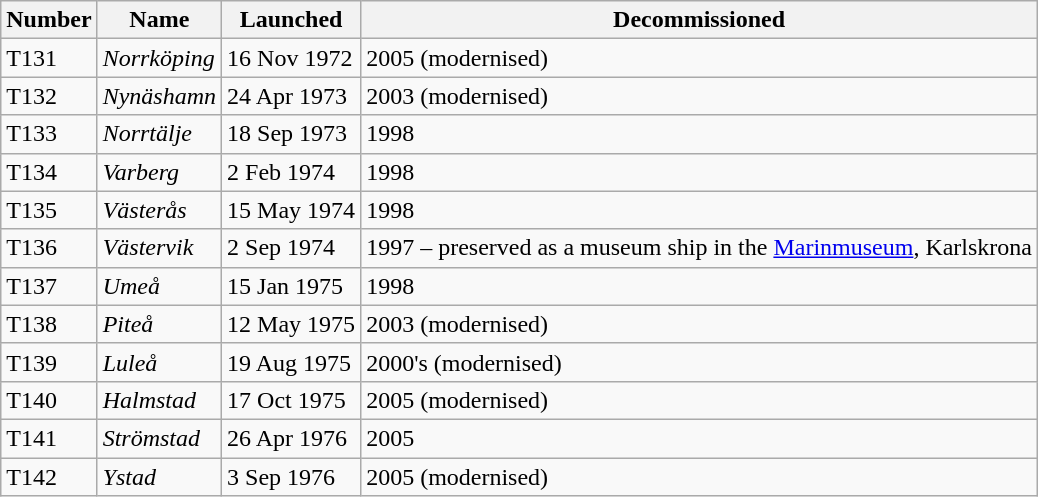<table class="wikitable">
<tr>
<th>Number</th>
<th>Name</th>
<th>Launched</th>
<th>Decommissioned</th>
</tr>
<tr>
<td>T131</td>
<td><em>Norrköping</em></td>
<td>16 Nov 1972</td>
<td>2005 (modernised)</td>
</tr>
<tr>
<td>T132</td>
<td><em>Nynäshamn</em></td>
<td>24 Apr 1973</td>
<td>2003 (modernised)</td>
</tr>
<tr>
<td>T133</td>
<td><em>Norrtälje</em></td>
<td>18 Sep 1973</td>
<td>1998</td>
</tr>
<tr>
<td>T134</td>
<td><em>Varberg</em></td>
<td>2 Feb 1974</td>
<td>1998</td>
</tr>
<tr>
<td>T135</td>
<td><em>Västerås</em></td>
<td>15 May 1974</td>
<td>1998</td>
</tr>
<tr>
<td>T136</td>
<td><em>Västervik</em></td>
<td>2 Sep 1974</td>
<td>1997 – preserved as a museum ship in the <a href='#'>Marinmuseum</a>, Karlskrona</td>
</tr>
<tr>
<td>T137</td>
<td><em>Umeå</em></td>
<td>15 Jan 1975</td>
<td>1998</td>
</tr>
<tr>
<td>T138</td>
<td><em>Piteå</em></td>
<td>12 May 1975</td>
<td>2003 (modernised)</td>
</tr>
<tr>
<td>T139</td>
<td><em>Luleå</em></td>
<td>19 Aug 1975</td>
<td>2000's (modernised)</td>
</tr>
<tr>
<td>T140</td>
<td><em>Halmstad</em></td>
<td>17 Oct 1975</td>
<td>2005 (modernised)</td>
</tr>
<tr>
<td>T141</td>
<td><em>Strömstad</em></td>
<td>26 Apr 1976</td>
<td>2005</td>
</tr>
<tr>
<td>T142</td>
<td><em>Ystad</em></td>
<td>3 Sep 1976</td>
<td>2005 (modernised)</td>
</tr>
</table>
